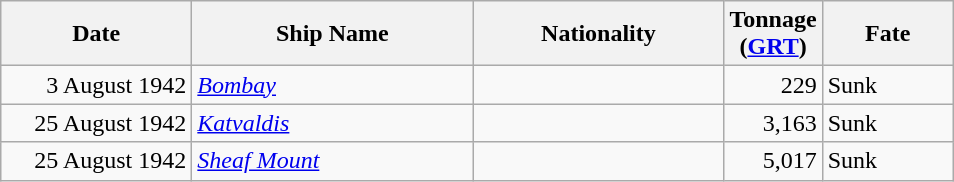<table class="wikitable sortable">
<tr>
<th width="120px">Date</th>
<th width="180px">Ship Name</th>
<th width="160px">Nationality</th>
<th width="25px">Tonnage<br>(<a href='#'>GRT</a>)</th>
<th width="80px">Fate</th>
</tr>
<tr>
<td align="right">3 August 1942</td>
<td align="left"><a href='#'><em>Bombay</em></a></td>
<td align="left"></td>
<td align="right">229</td>
<td align="left">Sunk</td>
</tr>
<tr>
<td align="right">25 August 1942</td>
<td align="left"><a href='#'><em>Katvaldis</em></a></td>
<td align="left"></td>
<td align="right">3,163</td>
<td align="left">Sunk</td>
</tr>
<tr>
<td align="right">25 August 1942</td>
<td align="left"><a href='#'><em>Sheaf Mount</em></a></td>
<td align="left"></td>
<td align="right">5,017</td>
<td align="left">Sunk</td>
</tr>
</table>
